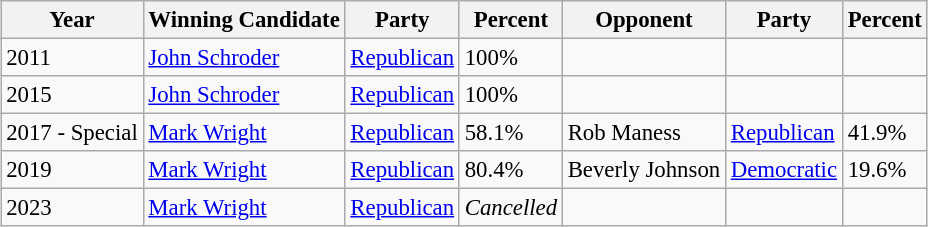<table class="wikitable" style="margin:0.5em auto; font-size:95%;">
<tr>
<th>Year</th>
<th>Winning Candidate</th>
<th>Party</th>
<th>Percent</th>
<th>Opponent</th>
<th>Party</th>
<th>Percent</th>
</tr>
<tr>
<td>2011</td>
<td><a href='#'>John Schroder</a></td>
<td><a href='#'>Republican</a></td>
<td>100%</td>
<td></td>
<td></td>
<td></td>
</tr>
<tr>
<td>2015</td>
<td><a href='#'>John Schroder</a></td>
<td><a href='#'>Republican</a></td>
<td>100%</td>
<td></td>
<td></td>
<td></td>
</tr>
<tr>
<td>2017 - Special</td>
<td><a href='#'>Mark Wright</a></td>
<td><a href='#'>Republican</a></td>
<td>58.1%</td>
<td>Rob Maness</td>
<td><a href='#'>Republican</a></td>
<td>41.9%</td>
</tr>
<tr>
<td>2019</td>
<td><a href='#'>Mark Wright</a></td>
<td><a href='#'>Republican</a></td>
<td>80.4%</td>
<td>Beverly Johnson</td>
<td><a href='#'>Democratic</a></td>
<td>19.6%</td>
</tr>
<tr>
<td>2023</td>
<td><a href='#'>Mark Wright</a></td>
<td><a href='#'>Republican</a></td>
<td><em>Cancelled</em></td>
<td></td>
<td></td>
<td></td>
</tr>
</table>
